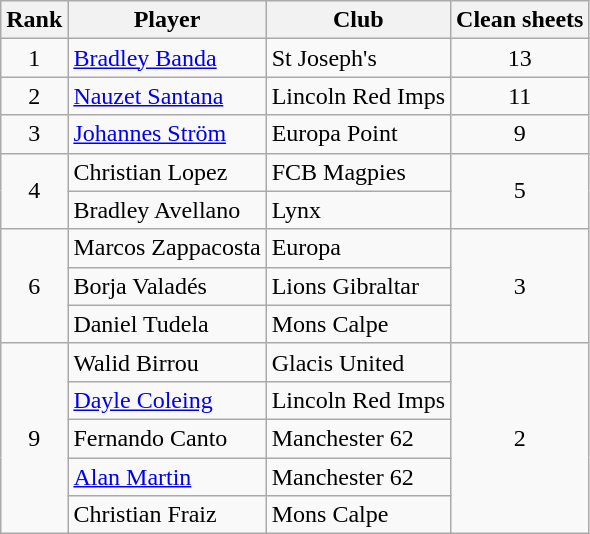<table class="wikitable" style="text-align:center">
<tr>
<th>Rank</th>
<th>Player</th>
<th>Club</th>
<th>Clean sheets</th>
</tr>
<tr>
<td rowspan=1>1</td>
<td align="left"> <a href='#'>Bradley Banda</a></td>
<td align="left">St Joseph's</td>
<td rowspan=1>13</td>
</tr>
<tr>
<td rowspan=1>2</td>
<td align="left"> <a href='#'>Nauzet Santana</a></td>
<td align="left">Lincoln Red Imps</td>
<td rowspan=1>11</td>
</tr>
<tr>
<td rowspan=1>3</td>
<td align="left"> <a href='#'>Johannes Ström</a></td>
<td align="left">Europa Point</td>
<td rowspan=1>9</td>
</tr>
<tr>
<td rowspan=2>4</td>
<td align="left"> Christian Lopez</td>
<td align="left">FCB Magpies</td>
<td rowspan=2>5</td>
</tr>
<tr>
<td align="left"> Bradley Avellano</td>
<td align="left">Lynx</td>
</tr>
<tr>
<td rowspan=3>6</td>
<td align="left"> Marcos Zappacosta</td>
<td align="left">Europa</td>
<td rowspan=3>3</td>
</tr>
<tr>
<td align="left"> Borja Valadés</td>
<td align="left">Lions Gibraltar</td>
</tr>
<tr>
<td align="left"> Daniel Tudela</td>
<td align="left">Mons Calpe</td>
</tr>
<tr>
<td rowspan=5>9</td>
<td align="left"> Walid Birrou</td>
<td align="left">Glacis United</td>
<td rowspan=5>2</td>
</tr>
<tr>
<td align="left"> <a href='#'>Dayle Coleing</a></td>
<td align="left">Lincoln Red Imps</td>
</tr>
<tr>
<td align="left"> Fernando Canto</td>
<td align="left">Manchester 62</td>
</tr>
<tr>
<td align="left"> <a href='#'>Alan Martin</a></td>
<td align="left">Manchester 62</td>
</tr>
<tr>
<td align="left"> Christian Fraiz</td>
<td align="left">Mons Calpe</td>
</tr>
</table>
